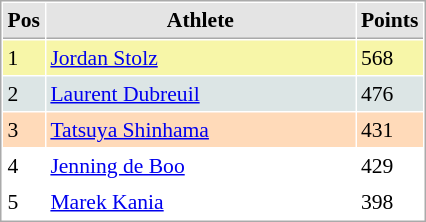<table cellspacing="1" cellpadding="3" style="border:1px solid #aaa; font-size:90%;">
<tr style="background:#e4e4e4;">
<th style="border-bottom:1px solid #aaa; width:10px;">Pos</th>
<th style="border-bottom:1px solid #aaa; width:200px;">Athlete</th>
<th style="border-bottom:1px solid #aaa; width:20px;">Points</th>
</tr>
<tr style="background:#f7f6a8;">
<td>1</td>
<td> <a href='#'>Jordan Stolz</a></td>
<td>568</td>
</tr>
<tr style="background:#dce5e5;">
<td>2</td>
<td> <a href='#'>Laurent Dubreuil</a></td>
<td>476</td>
</tr>
<tr style="background:#ffdab9;">
<td>3</td>
<td> <a href='#'>Tatsuya Shinhama</a></td>
<td>431</td>
</tr>
<tr>
<td>4</td>
<td> <a href='#'>Jenning de Boo</a></td>
<td>429</td>
</tr>
<tr>
<td>5</td>
<td> <a href='#'>Marek Kania</a></td>
<td>398</td>
</tr>
</table>
